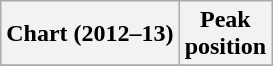<table class="wikitable sortable plainrowheaders" style="text-align:center">
<tr>
<th scope="col">Chart (2012–13)</th>
<th scope="col">Peak<br>position</th>
</tr>
<tr>
</tr>
</table>
